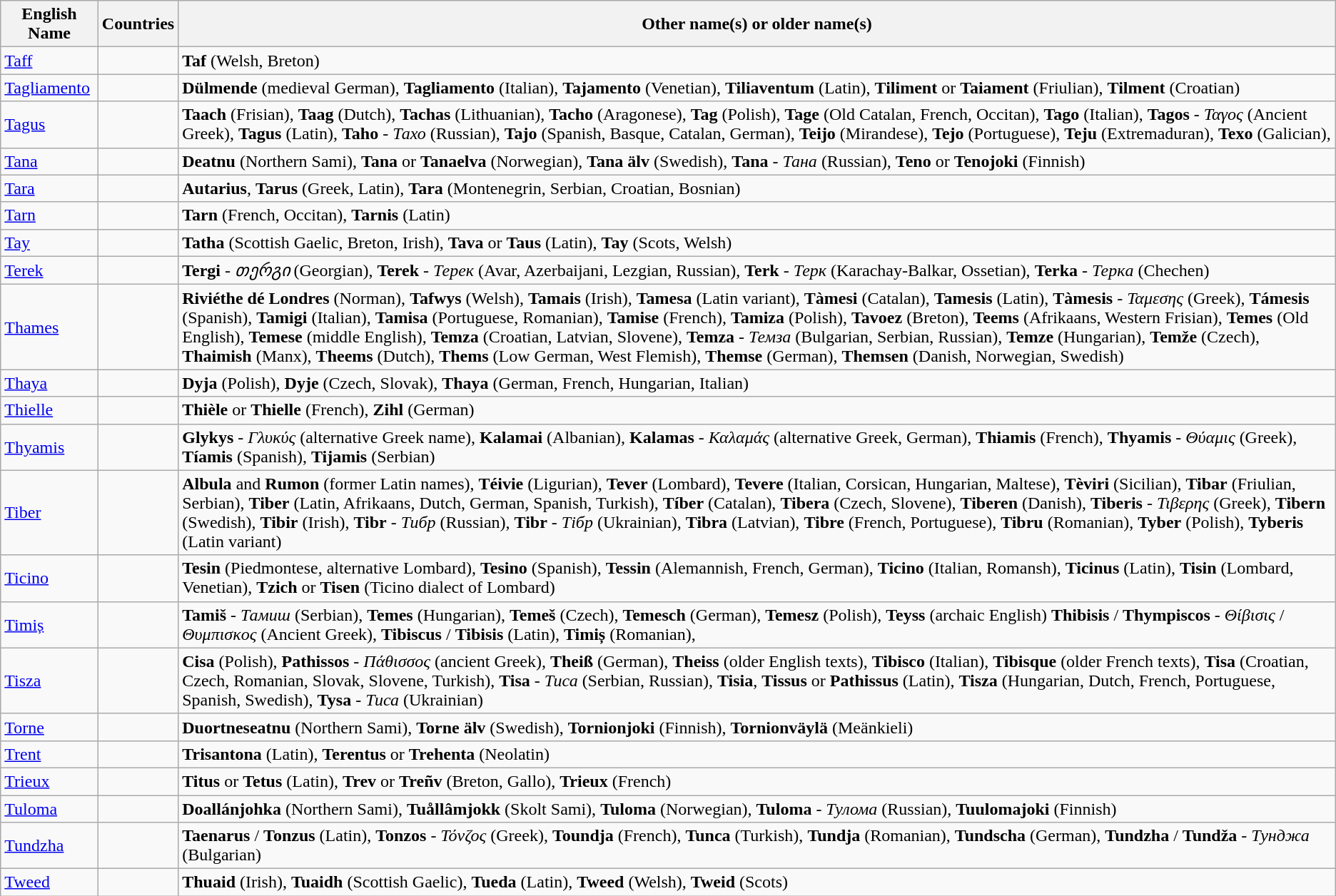<table class=wikitable>
<tr>
<th>English Name</th>
<th>Countries</th>
<th>Other name(s) or older name(s)</th>
</tr>
<tr>
<td><a href='#'>Taff</a></td>
<td></td>
<td><strong>Taf</strong> (Welsh, Breton)</td>
</tr>
<tr>
<td><a href='#'>Tagliamento</a></td>
<td></td>
<td><strong>Dülmende</strong> (medieval German), <strong>Tagliamento</strong> (Italian), <strong>Tajamento</strong> (Venetian), <strong>Tiliaventum</strong> (Latin), <strong>Tiliment</strong> or <strong>Taiament</strong> (Friulian), <strong>Tilment</strong> (Croatian)</td>
</tr>
<tr>
<td><a href='#'>Tagus</a></td>
<td> </td>
<td><strong>Taach</strong> (Frisian), <strong>Taag</strong> (Dutch), <strong>Tachas</strong> (Lithuanian), <strong>Tacho</strong> (Aragonese), <strong>Tag</strong> (Polish), <strong>Tage</strong> (Old Catalan, French, Occitan), <strong>Tago</strong> (Italian), <strong>Tagos</strong> - <em>Ταγος</em> (Ancient Greek), <strong>Tagus</strong> (Latin), <strong>Taho</strong> - <em>Тахо</em> (Russian), <strong>Tajo</strong> (Spanish, Basque, Catalan, German), <strong>Teijo</strong> (Mirandese), <strong>Tejo</strong> (Portuguese), <strong>Teju</strong> (Extremaduran), <strong>Texo</strong> (Galician),</td>
</tr>
<tr>
<td><a href='#'>Tana</a></td>
<td> </td>
<td><strong>Deatnu</strong> (Northern Sami), <strong>Tana</strong> or <strong>Tanaelva</strong> (Norwegian), <strong>Tana älv</strong> (Swedish), <strong>Tana</strong> - <em>Тана</em> (Russian), <strong>Teno</strong> or <strong>Tenojoki</strong> (Finnish)</td>
</tr>
<tr>
<td><a href='#'>Tara</a></td>
<td></td>
<td><strong>Autarius</strong>,  <strong>Tarus</strong> (Greek, Latin), <strong>Tara</strong> (Montenegrin, Serbian, Croatian, Bosnian)</td>
</tr>
<tr>
<td><a href='#'>Tarn</a></td>
<td></td>
<td><strong>Tarn</strong> (French, Occitan), <strong>Tarnis</strong> (Latin)</td>
</tr>
<tr>
<td><a href='#'>Tay</a></td>
<td></td>
<td><strong>Tatha</strong> (Scottish Gaelic, Breton, Irish), <strong>Tava</strong> or <strong>Taus</strong> (Latin), <strong>Tay</strong> (Scots, Welsh)</td>
</tr>
<tr>
<td><a href='#'>Terek</a></td>
<td> </td>
<td><strong>Tergi</strong> - <em>თერგი</em> (Georgian), <strong>Terek</strong> - <em>Терек</em> (Avar, Azerbaijani, Lezgian, Russian), <strong>Terk</strong> - <em>Терк</em> (Karachay-Balkar, Ossetian), <strong>Terka</strong> - <em>Теркa</em> (Chechen)</td>
</tr>
<tr>
<td><a href='#'>Thames</a></td>
<td></td>
<td><strong>Riviéthe dé Londres</strong> (Norman), <strong>Tafwys</strong> (Welsh), <strong>Tamais</strong> (Irish), <strong>Tamesa</strong> (Latin variant), <strong>Tàmesi</strong> (Catalan), <strong>Tamesis</strong> (Latin), <strong>Tàmesis</strong> - <em>Ταμεσης</em> (Greek), <strong>Támesis</strong> (Spanish), <strong>Tamigi</strong> (Italian), <strong>Tamisa</strong> (Portuguese, Romanian), <strong>Tamise</strong> (French), <strong>Tamiza</strong> (Polish), <strong>Tavoez</strong> (Breton), <strong>Teems</strong> (Afrikaans, Western Frisian), <strong>Temes</strong> (Old English), <strong>Temese</strong> (middle English), <strong>Temza</strong> (Croatian, Latvian, Slovene), <strong>Temza</strong> - <em>Темза</em> (Bulgarian, Serbian, Russian), <strong>Temze</strong> (Hungarian), <strong>Temže</strong> (Czech), <strong>Thaimish</strong> (Manx), <strong>Theems</strong> (Dutch), <strong>Thems</strong> (Low German, West Flemish), <strong>Themse</strong> (German), <strong>Themsen</strong> (Danish, Norwegian, Swedish)</td>
</tr>
<tr>
<td><a href='#'>Thaya</a></td>
<td> </td>
<td><strong>Dyja</strong> (Polish), <strong>Dyje</strong> (Czech, Slovak), <strong>Thaya</strong> (German, French, Hungarian, Italian)</td>
</tr>
<tr>
<td><a href='#'>Thielle</a></td>
<td></td>
<td><strong>Thièle</strong> or <strong>Thielle</strong> (French), <strong>Zihl</strong> (German)</td>
</tr>
<tr>
<td><a href='#'>Thyamis</a></td>
<td></td>
<td><strong>Glykys</strong> - <em>Γλυκύς</em> (alternative Greek name), <strong>Kalamai</strong> (Albanian), <strong>Kalamas</strong> - <em>Καλαμάς</em> (alternative Greek, German), <strong>Thiamis</strong> (French), <strong>Thyamis</strong> - <em>Θύαμις</em> (Greek), <strong>Tíamis</strong> (Spanish), <strong>Tijamis</strong> (Serbian)</td>
</tr>
<tr>
<td><a href='#'>Tiber</a></td>
<td></td>
<td><strong>Albula</strong> and <strong>Rumon</strong> (former Latin names), <strong>Téivie</strong> (Ligurian), <strong>Tever</strong> (Lombard), <strong>Tevere</strong> (Italian, Corsican, Hungarian, Maltese), <strong>Tèviri</strong> (Sicilian), <strong>Tibar</strong> (Friulian, Serbian), <strong>Tiber</strong> (Latin, Afrikaans, Dutch, German, Spanish, Turkish), <strong>Tíber</strong> (Catalan), <strong>Tibera</strong> (Czech, Slovene), <strong>Tiberen</strong> (Danish), <strong>Tiberis</strong> - <em>Τιβερης</em> (Greek), <strong>Tibern</strong> (Swedish), <strong>Tibir</strong> (Irish), <strong>Tibr</strong> - <em>Тибр</em> (Russian), <strong>Tibr</strong> - <em>Тібр</em> (Ukrainian), <strong>Tibra</strong> (Latvian), <strong>Tibre</strong> (French, Portuguese), <strong>Tibru</strong> (Romanian), <strong>Tyber</strong> (Polish), <strong>Tyberis</strong> (Latin variant)</td>
</tr>
<tr>
<td><a href='#'>Ticino</a></td>
<td> </td>
<td><strong>Tesin</strong> (Piedmontese, alternative Lombard), <strong>Tesino</strong> (Spanish), <strong>Tessin</strong> (Alemannish, French, German), <strong>Ticino</strong> (Italian, Romansh), <strong>Ticinus</strong> (Latin), <strong>Tisin</strong> (Lombard, Venetian), <strong>Tzich</strong> or <strong>Tisen</strong> (Ticino dialect of Lombard)</td>
</tr>
<tr>
<td><a href='#'>Timiș</a></td>
<td> </td>
<td><strong>Tamiš</strong> - <em>Тамиш</em> (Serbian), <strong>Temes</strong> (Hungarian), <strong>Temeš</strong> (Czech), <strong>Temesch</strong> (German), <strong>Temesz</strong> (Polish), <strong>Teyss</strong> (archaic English) <strong>Thibisis</strong> / <strong>Thympiscos</strong> - <em>Θίβισις</em> / <em>Θυμπισκος</em> (Ancient Greek), <strong>Tibiscus</strong> / <strong>Tibisis</strong> (Latin), <strong>Timiș</strong> (Romanian),</td>
</tr>
<tr>
<td><a href='#'>Tisza</a></td>
<td>   </td>
<td><strong>Cisa</strong> (Polish), <strong>Pathissos</strong> - <em>Πάθισσος</em> (ancient Greek), <strong>Theiß</strong> (German), <strong>Theiss</strong> (older English texts), <strong>Tibisco</strong> (Italian), <strong>Tibisque</strong> (older French texts), <strong>Tisa</strong> (Croatian, Czech, Romanian, Slovak, Slovene, Turkish), <strong>Tisa</strong> - <em>Тиса</em> (Serbian, Russian), <strong>Tisia</strong>, <strong>Tissus</strong> or <strong>Pathissus</strong> (Latin), <strong>Tisza</strong> (Hungarian, Dutch, French, Portuguese, Spanish, Swedish), <strong>Tysa</strong> - <em>Тиса</em> (Ukrainian)</td>
</tr>
<tr>
<td><a href='#'>Torne</a></td>
<td> </td>
<td><strong>Duortneseatnu</strong> (Northern Sami), <strong>Torne älv</strong> (Swedish), <strong>Tornionjoki</strong> (Finnish), <strong>Tornionväylä</strong> (Meänkieli)</td>
</tr>
<tr>
<td><a href='#'>Trent</a></td>
<td></td>
<td><strong>Trisantona</strong> (Latin), <strong>Terentus</strong> or <strong>Trehenta</strong> (Neolatin)</td>
</tr>
<tr>
<td><a href='#'>Trieux</a></td>
<td></td>
<td><strong>Titus</strong> or <strong>Tetus</strong> (Latin), <strong>Trev</strong> or <strong>Treñv</strong> (Breton, Gallo), <strong>Trieux</strong> (French)</td>
</tr>
<tr>
<td><a href='#'>Tuloma</a></td>
<td> </td>
<td><strong>Doallánjohka</strong> (Northern Sami), <strong>Tuållâmjokk</strong> (Skolt Sami), <strong>Tuloma</strong> (Norwegian), <strong>Tuloma</strong> - <em>Тулома</em> (Russian), <strong>Tuulomajoki</strong> (Finnish)</td>
</tr>
<tr>
<td><a href='#'>Tundzha</a></td>
<td> </td>
<td><strong>Taenarus</strong> / <strong>Tonzus</strong> (Latin), <strong>Tonzos</strong> - <em>Τόνζος</em> (Greek), <strong>Toundja</strong> (French), <strong>Tunca</strong> (Turkish), <strong>Tundja</strong> (Romanian), <strong>Tundscha</strong> (German), <strong>Tundzha</strong> / <strong>Tundža</strong> - <em>Тунджа</em> (Bulgarian)</td>
</tr>
<tr>
<td><a href='#'>Tweed</a></td>
<td> </td>
<td><strong>Thuaid</strong> (Irish), <strong>Tuaidh</strong> (Scottish Gaelic), <strong>Tueda</strong> (Latin), <strong>Tweed</strong> (Welsh), <strong>Tweid</strong> (Scots)</td>
</tr>
</table>
